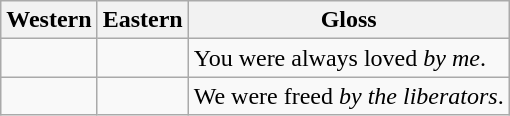<table class="wikitable">
<tr>
<th>Western</th>
<th>Eastern</th>
<th>Gloss</th>
</tr>
<tr>
<td></td>
<td></td>
<td>You were always loved <em>by me</em>.</td>
</tr>
<tr>
<td></td>
<td></td>
<td>We were freed <em>by the liberators</em>.</td>
</tr>
</table>
